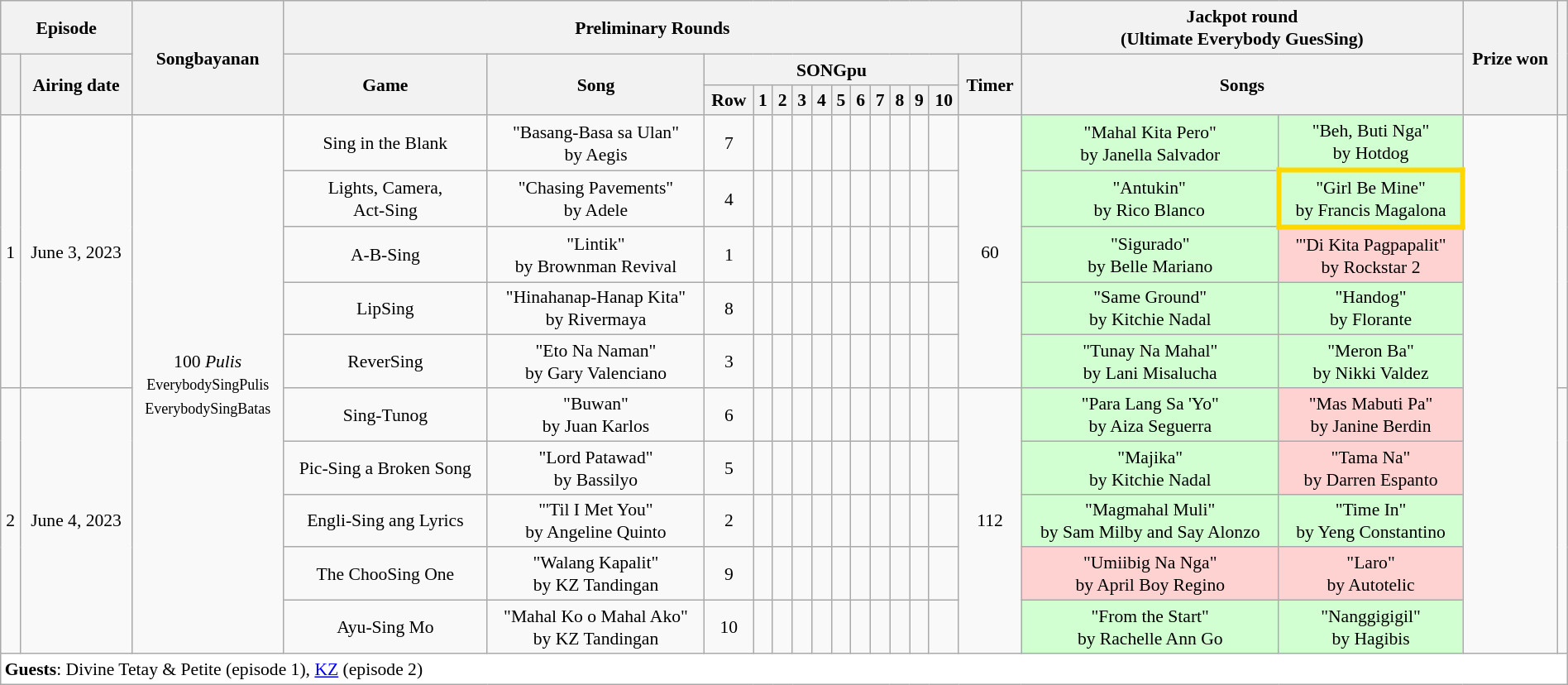<table class="wikitable mw-collapsible mw-collapsed" style="text-align:center; font-size:90%; line-height:18px;" width="100%">
<tr>
<th colspan=2>Episode</th>
<th rowspan=3>Songbayanan</th>
<th colspan=14>Preliminary Rounds</th>
<th colspan=2>Jackpot round<br><strong>(Ultimate Everybody GuesSing)</strong></th>
<th rowspan=3>Prize won</th>
<th rowspan=3></th>
</tr>
<tr>
<th rowspan=2></th>
<th rowspan=2>Airing date</th>
<th rowspan=2>Game</th>
<th rowspan=2>Song</th>
<th colspan=11>SONGpu</th>
<th rowspan=2>Timer</th>
<th colspan=2 rowspan=2>Songs</th>
</tr>
<tr>
<th>Row</th>
<th>1</th>
<th>2</th>
<th>3</th>
<th>4</th>
<th>5</th>
<th>6</th>
<th>7</th>
<th>8</th>
<th>9</th>
<th>10</th>
</tr>
<tr>
<td rowspan=5>1</td>
<td rowspan=5>June 3, 2023</td>
<td rowspan=10>100 <em>Pulis</em><br><small>EverybodySingPulis<br>EverybodySingBatas</small></td>
<td>Sing in the Blank</td>
<td>"Basang-Basa sa Ulan"<br>by Aegis</td>
<td>7</td>
<td></td>
<td></td>
<td></td>
<td></td>
<td></td>
<td></td>
<td></td>
<td></td>
<td></td>
<td></td>
<td rowspan=5>60 </td>
<td bgcolor=D2FFD2>"Mahal Kita Pero"<br>by Janella Salvador</td>
<td bgcolor=D2FFD2>"Beh, Buti Nga"<br>by Hotdog</td>
<td rowspan=10></td>
<td rowspan=5><br></td>
</tr>
<tr>
<td>Lights, Camera,<br>Act-Sing</td>
<td>"Chasing Pavements"<br>by Adele</td>
<td>4</td>
<td></td>
<td></td>
<td></td>
<td></td>
<td></td>
<td></td>
<td></td>
<td></td>
<td></td>
<td></td>
<td bgcolor=D2FFD2>"Antukin"<br>by Rico Blanco</td>
<td style="background: #D2FFD2; border:solid 4px #FFD700;">"Girl Be Mine"<br>by Francis Magalona</td>
</tr>
<tr>
<td>A-B-Sing</td>
<td>"Lintik"<br>by Brownman Revival</td>
<td>1</td>
<td></td>
<td></td>
<td></td>
<td></td>
<td></td>
<td></td>
<td></td>
<td></td>
<td></td>
<td></td>
<td bgcolor=D2FFD2>"Sigurado"<br>by Belle Mariano</td>
<td bgcolor=FFD2D2>"'Di Kita Pagpapalit"<br>by Rockstar 2</td>
</tr>
<tr>
<td>LipSing</td>
<td>"Hinahanap-Hanap Kita"<br>by Rivermaya</td>
<td>8</td>
<td></td>
<td></td>
<td></td>
<td></td>
<td></td>
<td></td>
<td></td>
<td></td>
<td></td>
<td></td>
<td bgcolor=D2FFD2>"Same Ground"<br>by Kitchie Nadal</td>
<td bgcolor=D2FFD2>"Handog"<br>by Florante</td>
</tr>
<tr>
<td>ReverSing</td>
<td>"Eto Na Naman"<br>by Gary Valenciano</td>
<td>3</td>
<td></td>
<td></td>
<td></td>
<td></td>
<td></td>
<td></td>
<td></td>
<td></td>
<td></td>
<td></td>
<td bgcolor=D2FFD2>"Tunay Na Mahal"<br>by Lani Misalucha</td>
<td bgcolor=D2FFD2>"Meron Ba"<br>by Nikki Valdez</td>
</tr>
<tr>
<td rowspan=5>2</td>
<td rowspan=5>June 4, 2023</td>
<td>Sing-Tunog</td>
<td>"Buwan"<br>by Juan Karlos</td>
<td>6</td>
<td></td>
<td></td>
<td></td>
<td></td>
<td></td>
<td></td>
<td></td>
<td></td>
<td></td>
<td></td>
<td rowspan=5>112 </td>
<td bgcolor=D2FFD2>"Para Lang Sa 'Yo"<br>by Aiza Seguerra</td>
<td bgcolor=FFD2D2>"Mas Mabuti Pa"<br>by Janine Berdin</td>
<td rowspan=5><br></td>
</tr>
<tr>
<td>Pic-Sing a Broken Song</td>
<td>"Lord Patawad"<br>by Bassilyo</td>
<td>5</td>
<td></td>
<td></td>
<td></td>
<td></td>
<td></td>
<td></td>
<td></td>
<td></td>
<td></td>
<td></td>
<td bgcolor=D2FFD2>"Majika"<br>by Kitchie Nadal</td>
<td bgcolor=FFD2D2>"Tama Na"<br>by Darren Espanto</td>
</tr>
<tr>
<td>Engli-Sing ang Lyrics</td>
<td>"'Til I Met You"<br>by Angeline Quinto</td>
<td>2</td>
<td></td>
<td></td>
<td></td>
<td></td>
<td></td>
<td></td>
<td></td>
<td></td>
<td></td>
<td></td>
<td bgcolor=D2FFD2>"Magmahal Muli"<br>by Sam Milby and Say Alonzo</td>
<td bgcolor=D2FFD2>"Time In"<br>by Yeng Constantino</td>
</tr>
<tr>
<td>The ChooSing One</td>
<td>"Walang Kapalit"<br>by KZ Tandingan</td>
<td>9</td>
<td></td>
<td></td>
<td></td>
<td></td>
<td></td>
<td></td>
<td></td>
<td></td>
<td></td>
<td></td>
<td bgcolor=FFD2D2>"Umiibig Na Nga"<br>by April Boy Regino</td>
<td bgcolor=FFD2D2>"Laro"<br>by Autotelic</td>
</tr>
<tr>
<td>Ayu-Sing Mo</td>
<td>"Mahal Ko o Mahal Ako"<br>by KZ Tandingan</td>
<td>10</td>
<td></td>
<td></td>
<td></td>
<td></td>
<td></td>
<td></td>
<td></td>
<td></td>
<td></td>
<td></td>
<td bgcolor=D2FFD2>"From the Start"<br>by Rachelle Ann Go</td>
<td bgcolor=D2FFD2>"Nanggigigil"<br>by Hagibis</td>
</tr>
<tr>
<td colspan=21 style="background:white;" align="left"><strong>Guests</strong>: Divine Tetay & Petite (episode 1), <a href='#'>KZ</a> (episode 2)</td>
</tr>
</table>
